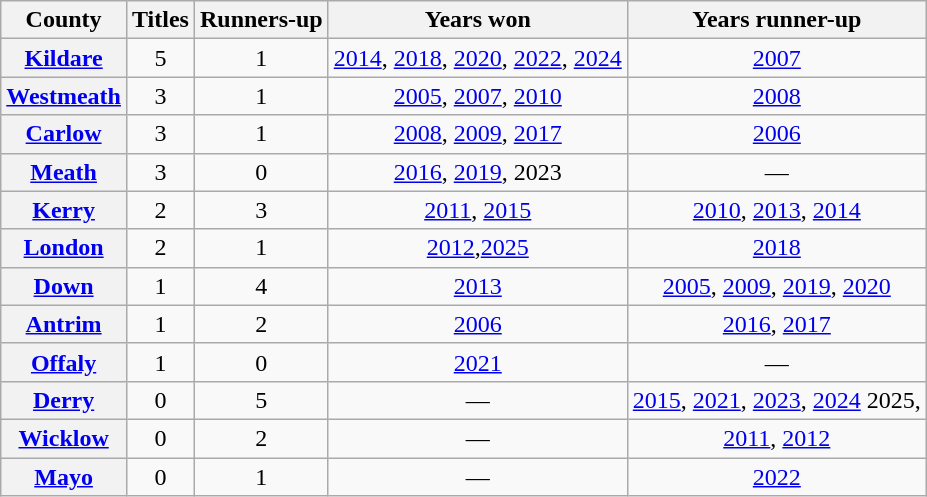<table class="wikitable plainrowheaders sortable">
<tr>
<th scope="col">County</th>
<th scope="col">Titles</th>
<th scope="col">Runners-up</th>
<th scope="col" class="unsortable">Years won</th>
<th scope="col" class="unsortable">Years runner-up</th>
</tr>
<tr>
<th scope="row"> <a href='#'>Kildare</a></th>
<td align="center">5</td>
<td align="center">1</td>
<td align="center"><a href='#'>2014</a>, <a href='#'>2018</a>, <a href='#'>2020</a>, <a href='#'>2022</a>, <a href='#'>2024</a></td>
<td align="center"><a href='#'>2007</a></td>
</tr>
<tr>
<th scope="row"> <a href='#'>Westmeath</a></th>
<td align="center">3</td>
<td align="center">1</td>
<td align="center"><a href='#'>2005</a>, <a href='#'>2007</a>, <a href='#'>2010</a></td>
<td align="center"><a href='#'>2008</a></td>
</tr>
<tr>
<th scope="row"> <a href='#'>Carlow</a></th>
<td align="center">3</td>
<td align="center">1</td>
<td align="center"><a href='#'>2008</a>, <a href='#'>2009</a>, <a href='#'>2017</a></td>
<td align="center"><a href='#'>2006</a></td>
</tr>
<tr>
<th scope="row"> <a href='#'>Meath</a></th>
<td align="center">3</td>
<td align="center">0</td>
<td align="center"><a href='#'>2016</a>, <a href='#'>2019</a>, 2023</td>
<td align="center">—</td>
</tr>
<tr>
<th scope="row"> <a href='#'>Kerry</a></th>
<td align="center">2</td>
<td align="center">3</td>
<td align="center"><a href='#'>2011</a>, <a href='#'>2015</a></td>
<td align="center"><a href='#'>2010</a>, <a href='#'>2013</a>, <a href='#'>2014</a></td>
</tr>
<tr>
<th scope="row"> <a href='#'>London</a></th>
<td align="center">2</td>
<td align="center">1</td>
<td align="center"><a href='#'>2012</a>,<a href='#'>2025</a></td>
<td align="center"><a href='#'>2018</a></td>
</tr>
<tr>
<th scope="row"> <a href='#'>Down</a></th>
<td align="center">1</td>
<td align="center">4</td>
<td align="center"><a href='#'>2013</a></td>
<td align="center"><a href='#'>2005</a>, <a href='#'>2009</a>, <a href='#'>2019</a>, <a href='#'>2020</a></td>
</tr>
<tr>
<th scope="row"> <a href='#'>Antrim</a></th>
<td align="center">1</td>
<td align="center">2</td>
<td align="center"><a href='#'>2006</a></td>
<td align="center"><a href='#'>2016</a>, <a href='#'>2017</a></td>
</tr>
<tr>
<th scope="row"> <a href='#'>Offaly</a></th>
<td align="center">1</td>
<td align="center">0</td>
<td align="center"><a href='#'>2021</a></td>
<td align="center">—</td>
</tr>
<tr>
<th scope="row"> <a href='#'>Derry</a></th>
<td align="center">0</td>
<td align="center">5</td>
<td align="center">—</td>
<td align="center"><a href='#'>2015</a>, <a href='#'>2021</a>, <a href='#'>2023</a>, <a href='#'>2024</a> 2025,</td>
</tr>
<tr>
<th scope="row"> <a href='#'>Wicklow</a></th>
<td align="center">0</td>
<td align="center">2</td>
<td align="center">—</td>
<td align="center"><a href='#'>2011</a>, <a href='#'>2012</a></td>
</tr>
<tr>
<th scope="row"> <a href='#'>Mayo</a></th>
<td align="center">0</td>
<td align="center">1</td>
<td align="center">—</td>
<td align="center"><a href='#'>2022</a></td>
</tr>
</table>
